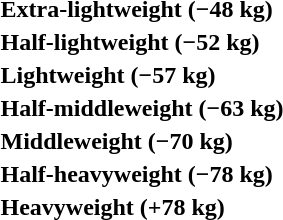<table>
<tr>
<th rowspan=2 style="text-align:left;">Extra-lightweight (−48 kg)</th>
<td rowspan=2></td>
<td rowspan=2></td>
<td></td>
</tr>
<tr>
<td></td>
</tr>
<tr>
<th rowspan=2 style="text-align:left;">Half-lightweight (−52 kg)</th>
<td rowspan=2></td>
<td rowspan=2></td>
<td></td>
</tr>
<tr>
<td></td>
</tr>
<tr>
<th rowspan=2 style="text-align:left;">Lightweight (−57 kg)</th>
<td rowspan=2></td>
<td rowspan=2></td>
<td></td>
</tr>
<tr>
<td></td>
</tr>
<tr>
<th rowspan=2 style="text-align:left;">Half-middleweight (−63 kg)</th>
<td rowspan=2></td>
<td rowspan=2></td>
<td></td>
</tr>
<tr>
<td></td>
</tr>
<tr>
<th rowspan=2 style="text-align:left;">Middleweight (−70 kg)</th>
<td rowspan=2></td>
<td rowspan=2></td>
<td></td>
</tr>
<tr>
<td></td>
</tr>
<tr>
<th rowspan=2 style="text-align:left;">Half-heavyweight (−78 kg)</th>
<td rowspan=2></td>
<td rowspan=2></td>
<td></td>
</tr>
<tr>
<td></td>
</tr>
<tr>
<th rowspan=2 style="text-align:left;">Heavyweight (+78 kg)</th>
<td rowspan=2></td>
<td rowspan=2></td>
<td></td>
</tr>
<tr>
<td></td>
</tr>
</table>
